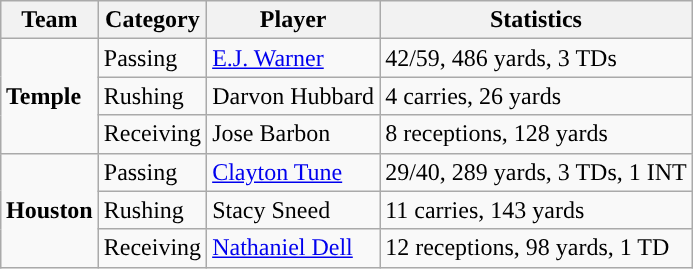<table class="wikitable" style="float: right;">
<tr>
<th>Team</th>
<th>Category</th>
<th>Player</th>
<th>Statistics</th>
</tr>
<tr>
<td rowspan=3><strong>Temple</strong></td>
<td>Passing</td>
<td><a href='#'>E.J. Warner</a></td>
<td>42/59, 486 yards, 3 TDs</td>
</tr>
<tr>
<td>Rushing</td>
<td>Darvon Hubbard</td>
<td>4 carries, 26 yards</td>
</tr>
<tr>
<td>Receiving</td>
<td>Jose Barbon</td>
<td>8 receptions, 128 yards</td>
</tr>
<tr>
<td rowspan=3><strong>Houston</strong></td>
<td>Passing</td>
<td><a href='#'>Clayton Tune</a></td>
<td>29/40, 289 yards, 3 TDs, 1 INT</td>
</tr>
<tr>
<td>Rushing</td>
<td>Stacy Sneed</td>
<td>11 carries, 143 yards</td>
</tr>
<tr>
<td>Receiving</td>
<td><a href='#'>Nathaniel Dell</a></td>
<td>12 receptions, 98 yards, 1 TD</td>
</tr>
</table>
